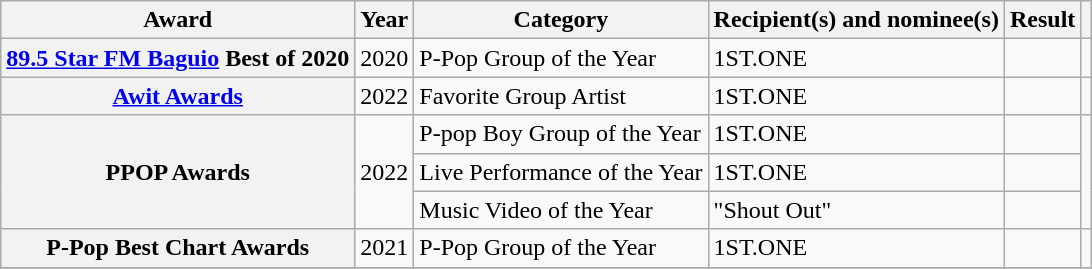<table class="wikitable sortable plainrowheaders">
<tr>
<th scope="col">Award</th>
<th scope="col">Year</th>
<th scope="col">Category</th>
<th scope="col">Recipient(s) and nominee(s)</th>
<th scope="col">Result</th>
<th scope="col" class="unsortable"></th>
</tr>
<tr>
<th scope="row"><a href='#'>89.5 Star FM Baguio</a> Best of 2020</th>
<td scope="row" align="center">2020</td>
<td>P-Pop Group of the Year</td>
<td>1ST.ONE</td>
<td></td>
<td rowspan ="" align="center"></td>
</tr>
<tr>
<th scope="row"><a href='#'>Awit Awards</a></th>
<td align="center">2022</td>
<td>Favorite Group Artist</td>
<td>1ST.ONE</td>
<td></td>
<td rowspan ="" align="center"></td>
</tr>
<tr>
<th rowspan="3" scope="row">PPOP Awards</th>
<td rowspan="3" align="center">2022</td>
<td scope="row">P-pop Boy Group of the Year</td>
<td scope="row">1ST.ONE</td>
<td></td>
<td rowspan="3" align="center"></td>
</tr>
<tr>
<td scope="row">Live Performance of the Year</td>
<td scope="row">1ST.ONE</td>
<td></td>
</tr>
<tr>
<td scope="row">Music Video of the Year</td>
<td scope="row">"Shout Out"</td>
<td></td>
</tr>
<tr>
<th scope="row">P-Pop Best Chart Awards</th>
<td scope="row" align="center">2021</td>
<td>P-Pop Group of the Year</td>
<td>1ST.ONE</td>
<td></td>
<td></td>
</tr>
<tr>
</tr>
</table>
